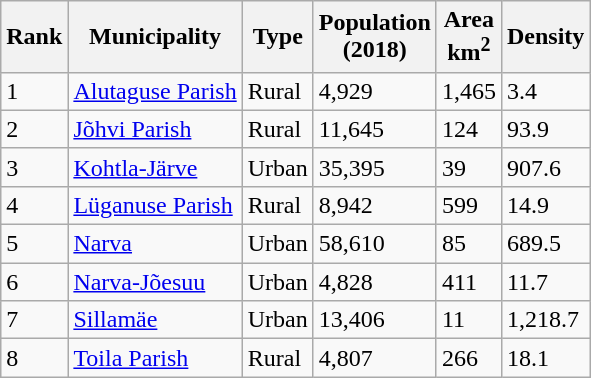<table class="wikitable sortable">
<tr>
<th>Rank</th>
<th>Municipality</th>
<th>Type</th>
<th>Population<br>(2018)</th>
<th>Area<br>km<sup>2</sup></th>
<th>Density</th>
</tr>
<tr>
<td>1</td>
<td><a href='#'>Alutaguse Parish</a></td>
<td>Rural</td>
<td>4,929</td>
<td>1,465</td>
<td>3.4</td>
</tr>
<tr>
<td>2</td>
<td><a href='#'>Jõhvi Parish</a></td>
<td>Rural</td>
<td>11,645</td>
<td>124</td>
<td>93.9</td>
</tr>
<tr>
<td>3</td>
<td><a href='#'>Kohtla-Järve</a></td>
<td>Urban</td>
<td>35,395</td>
<td>39</td>
<td>907.6</td>
</tr>
<tr>
<td>4</td>
<td><a href='#'>Lüganuse Parish</a></td>
<td>Rural</td>
<td>8,942</td>
<td>599</td>
<td>14.9</td>
</tr>
<tr>
<td>5</td>
<td><a href='#'>Narva</a></td>
<td>Urban</td>
<td>58,610</td>
<td>85</td>
<td>689.5</td>
</tr>
<tr>
<td>6</td>
<td><a href='#'>Narva-Jõesuu</a></td>
<td>Urban</td>
<td>4,828</td>
<td>411</td>
<td>11.7</td>
</tr>
<tr>
<td>7</td>
<td><a href='#'>Sillamäe</a></td>
<td>Urban</td>
<td>13,406</td>
<td>11</td>
<td>1,218.7</td>
</tr>
<tr>
<td>8</td>
<td><a href='#'>Toila Parish</a></td>
<td>Rural</td>
<td>4,807</td>
<td>266</td>
<td>18.1</td>
</tr>
</table>
